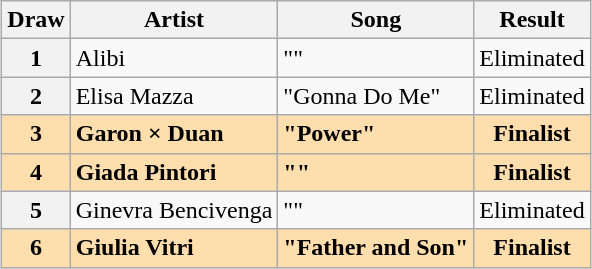<table class="sortable wikitable plainrowheaders" style="margin: 1em auto 1em auto; text-align:center;">
<tr>
<th scope="col">Draw</th>
<th scope="col">Artist</th>
<th scope="col">Song</th>
<th scope="col">Result</th>
</tr>
<tr>
<th scope="row" style="text-align:center;">1</th>
<td align="left">Alibi</td>
<td align="left">""</td>
<td>Eliminated</td>
</tr>
<tr>
<th scope="row" style="text-align:center;">2</th>
<td align="left">Elisa Mazza</td>
<td align="left">"Gonna Do Me"</td>
<td>Eliminated</td>
</tr>
<tr style="font-weight:bold; background:navajowhite;">
<th scope="row" style="font-weight:bold; background:navajowhite; text-align:center;">3</th>
<td style="font-weight:bold; background:navajowhite;" align="left">Garon × Duan</td>
<td style="font-weight:bold; background:navajowhite;" align="left">"Power"</td>
<td style="font-weight:bold; background:navajowhite;">Finalist</td>
</tr>
<tr style="font-weight:bold; background:navajowhite;">
<th scope="row" style="font-weight:bold; background:navajowhite; text-align:center;">4</th>
<td style="font-weight:bold; background:navajowhite;" align="left">Giada Pintori</td>
<td style="font-weight:bold; background:navajowhite;" align="left">""</td>
<td style="font-weight:bold; background:navajowhite;">Finalist</td>
</tr>
<tr>
<th scope="row" style="text-align:center;">5</th>
<td align="left">Ginevra Bencivenga</td>
<td align="left">""</td>
<td>Eliminated</td>
</tr>
<tr style="font-weight:bold; background:navajowhite;">
<th scope="row" style="font-weight:bold; background:navajowhite; text-align:center;">6</th>
<td style="font-weight:bold; background:navajowhite;" align="left">Giulia Vitri</td>
<td style="font-weight:bold; background:navajowhite;" align="left">"Father and Son"</td>
<td style="font-weight:bold; background:navajowhite;">Finalist</td>
</tr>
</table>
